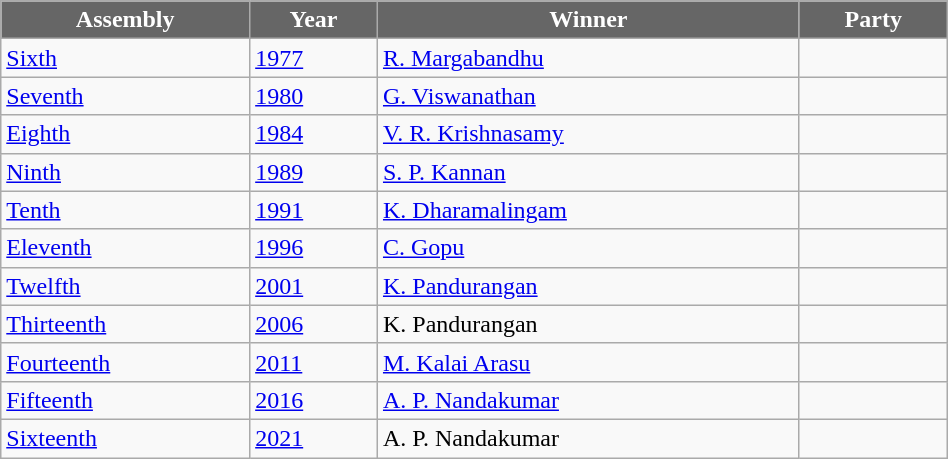<table class="wikitable" width="50%">
<tr>
<th style="background-color:#666666; color:white">Assembly</th>
<th style="background-color:#666666; color:white">Year</th>
<th style="background-color:#666666; color:white">Winner</th>
<th style="background-color:#666666; color:white" colspan="2">Party</th>
</tr>
<tr>
<td><a href='#'>Sixth</a></td>
<td><a href='#'>1977</a></td>
<td><a href='#'>R. Margabandhu</a></td>
<td></td>
</tr>
<tr>
<td><a href='#'>Seventh</a></td>
<td><a href='#'>1980</a></td>
<td><a href='#'>G. Viswanathan</a></td>
<td></td>
</tr>
<tr>
<td><a href='#'>Eighth</a></td>
<td><a href='#'>1984</a></td>
<td><a href='#'>V. R. Krishnasamy</a></td>
<td></td>
</tr>
<tr>
<td><a href='#'>Ninth</a></td>
<td><a href='#'>1989</a></td>
<td><a href='#'>S. P. Kannan</a></td>
<td></td>
</tr>
<tr>
<td><a href='#'>Tenth</a></td>
<td><a href='#'>1991</a></td>
<td><a href='#'>K. Dharamalingam</a></td>
<td></td>
</tr>
<tr>
<td><a href='#'>Eleventh</a></td>
<td><a href='#'>1996</a></td>
<td><a href='#'>C. Gopu</a></td>
<td></td>
</tr>
<tr>
<td><a href='#'>Twelfth</a></td>
<td><a href='#'>2001</a></td>
<td><a href='#'>K. Pandurangan</a></td>
<td></td>
</tr>
<tr>
<td><a href='#'>Thirteenth</a></td>
<td><a href='#'>2006</a></td>
<td>K. Pandurangan</td>
<td></td>
</tr>
<tr>
<td><a href='#'>Fourteenth</a></td>
<td><a href='#'>2011</a></td>
<td><a href='#'>M. Kalai Arasu</a></td>
<td></td>
</tr>
<tr>
<td><a href='#'>Fifteenth</a></td>
<td><a href='#'>2016</a></td>
<td><a href='#'>A. P. Nandakumar</a></td>
<td></td>
</tr>
<tr>
<td><a href='#'>Sixteenth</a></td>
<td><a href='#'>2021</a></td>
<td>A. P. Nandakumar</td>
<td></td>
</tr>
</table>
